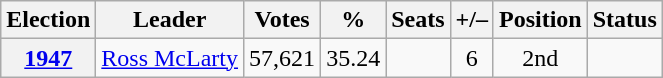<table class="wikitable" style="text-align:center;">
<tr>
<th>Election</th>
<th>Leader</th>
<th>Votes</th>
<th>%</th>
<th>Seats</th>
<th>+/–</th>
<th>Position</th>
<th>Status</th>
</tr>
<tr>
<th><a href='#'>1947</a></th>
<td><a href='#'>Ross McLarty</a></td>
<td>57,621</td>
<td>35.24</td>
<td></td>
<td> 6</td>
<td> 2nd</td>
<td></td>
</tr>
</table>
